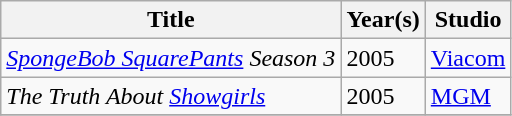<table class="wikitable">
<tr>
<th>Title</th>
<th>Year(s)</th>
<th>Studio</th>
</tr>
<tr>
<td><em><a href='#'>SpongeBob SquarePants</a> Season 3</em></td>
<td>2005</td>
<td><a href='#'>Viacom</a></td>
</tr>
<tr>
<td><em>The Truth About <a href='#'>Showgirls</a></em></td>
<td>2005</td>
<td><a href='#'>MGM</a></td>
</tr>
<tr>
</tr>
</table>
